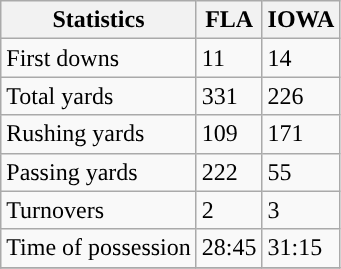<table class="wikitable">
<tr>
<th>Statistics</th>
<th>FLA</th>
<th>IOWA</th>
</tr>
<tr>
<td>First downs</td>
<td>11</td>
<td>14</td>
</tr>
<tr>
<td>Total yards</td>
<td>331</td>
<td>226</td>
</tr>
<tr>
<td>Rushing yards</td>
<td>109</td>
<td>171</td>
</tr>
<tr>
<td>Passing yards</td>
<td>222</td>
<td>55</td>
</tr>
<tr>
<td>Turnovers</td>
<td>2</td>
<td>3</td>
</tr>
<tr>
<td>Time of possession</td>
<td>28:45</td>
<td>31:15</td>
</tr>
<tr>
</tr>
</table>
